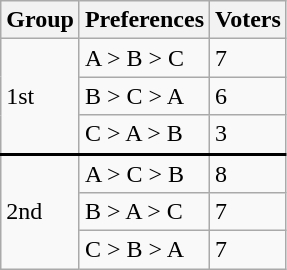<table class="wikitable">
<tr>
<th>Group</th>
<th>Preferences</th>
<th>Voters</th>
</tr>
<tr>
<td rowspan=3>1st</td>
<td>A > B > C</td>
<td>7</td>
</tr>
<tr>
<td>B > C > A</td>
<td>6</td>
</tr>
<tr>
<td>C > A > B</td>
<td>3</td>
</tr>
<tr style="border-top:2px black solid">
<td rowspan=3>2nd</td>
<td>A > C > B</td>
<td>8</td>
</tr>
<tr>
<td>B > A > C</td>
<td>7</td>
</tr>
<tr>
<td>C > B > A</td>
<td>7</td>
</tr>
</table>
